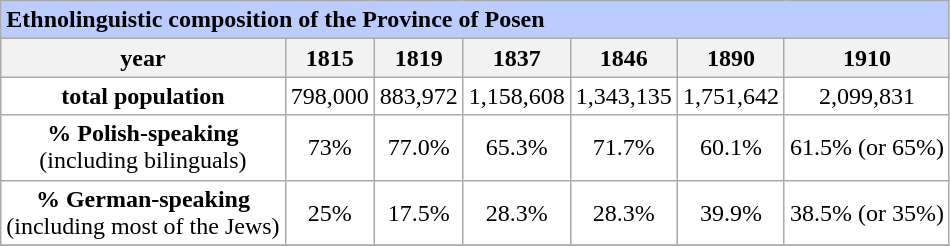<table class="wikitable" style="vertical-align:top;">
<tr style="background:white; text-align:center;">
<th colspan="7" style="background:#bcf; text-align:left;">Ethnolinguistic composition of the Province of Posen</th>
</tr>
<tr style="background:white; text-align:center;">
<th style="text-align:center;">year</th>
<th>1815</th>
<th>1819</th>
<th>1837</th>
<th>1846</th>
<th>1890</th>
<th>1910</th>
</tr>
<tr style="background:white; text-align:center;">
<td><strong>total population</strong></td>
<td>798,000</td>
<td>883,972</td>
<td>1,158,608</td>
<td>1,343,135</td>
<td>1,751,642</td>
<td>2,099,831</td>
</tr>
<tr style="background:white; text-align:center;">
<td><strong>% Polish-speaking</strong><br>(including bilinguals)<br></td>
<td>73%</td>
<td>77.0%</td>
<td>65.3%</td>
<td>71.7%</td>
<td>60.1%</td>
<td>61.5% (or 65%)</td>
</tr>
<tr style="background:white; text-align:center;">
<td><strong>% German-speaking</strong><br>(including most of the Jews)</td>
<td>25%</td>
<td>17.5%</td>
<td>28.3%</td>
<td>28.3%</td>
<td>39.9%</td>
<td>38.5% (or 35%)</td>
</tr>
<tr>
</tr>
</table>
